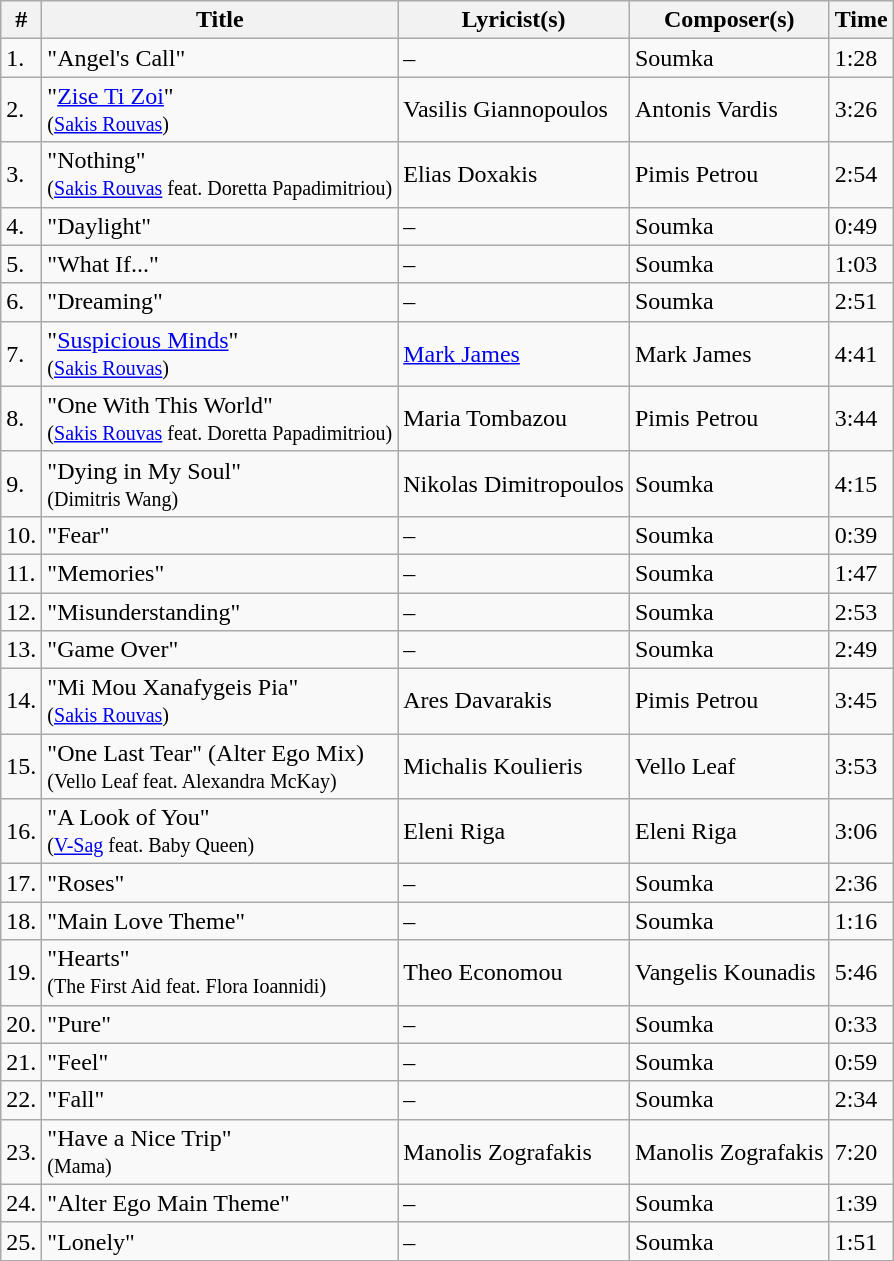<table class="wikitable" border="1">
<tr>
<th>#</th>
<th>Title</th>
<th>Lyricist(s)</th>
<th>Composer(s)</th>
<th>Time</th>
</tr>
<tr>
<td>1.</td>
<td>"Angel's Call"</td>
<td>–</td>
<td>Soumka</td>
<td>1:28</td>
</tr>
<tr>
<td>2.</td>
<td>"<a href='#'>Zise Ti Zoi</a>"<br><small>(<a href='#'>Sakis Rouvas</a>)</small></td>
<td>Vasilis Giannopoulos</td>
<td>Antonis Vardis</td>
<td>3:26</td>
</tr>
<tr>
<td>3.</td>
<td>"Nothing"<br><small>(<a href='#'>Sakis Rouvas</a> feat. Doretta Papadimitriou)</small></td>
<td>Elias Doxakis</td>
<td>Pimis Petrou</td>
<td>2:54</td>
</tr>
<tr>
<td>4.</td>
<td>"Daylight"</td>
<td>–</td>
<td>Soumka</td>
<td>0:49</td>
</tr>
<tr>
<td>5.</td>
<td>"What If..."</td>
<td>–</td>
<td>Soumka</td>
<td>1:03</td>
</tr>
<tr>
<td>6.</td>
<td>"Dreaming"</td>
<td>–</td>
<td>Soumka</td>
<td>2:51</td>
</tr>
<tr>
<td>7.</td>
<td>"<a href='#'>Suspicious Minds</a>"<br><small>(<a href='#'>Sakis Rouvas</a>)</small></td>
<td><a href='#'>Mark James</a></td>
<td>Mark James</td>
<td>4:41</td>
</tr>
<tr>
<td>8.</td>
<td>"One With This World"<br><small>(<a href='#'>Sakis Rouvas</a> feat. Doretta Papadimitriou)</small></td>
<td>Maria Tombazou</td>
<td>Pimis Petrou</td>
<td>3:44</td>
</tr>
<tr>
<td>9.</td>
<td>"Dying in My Soul"<br><small>(Dimitris Wang)</small></td>
<td>Nikolas Dimitropoulos</td>
<td>Soumka</td>
<td>4:15</td>
</tr>
<tr>
<td>10.</td>
<td>"Fear"</td>
<td>–</td>
<td>Soumka</td>
<td>0:39</td>
</tr>
<tr>
<td>11.</td>
<td>"Memories"</td>
<td>–</td>
<td>Soumka</td>
<td>1:47</td>
</tr>
<tr>
<td>12.</td>
<td>"Misunderstanding"</td>
<td>–</td>
<td>Soumka</td>
<td>2:53</td>
</tr>
<tr>
<td>13.</td>
<td>"Game Over"</td>
<td>–</td>
<td>Soumka</td>
<td>2:49</td>
</tr>
<tr>
<td>14.</td>
<td>"Mi Mou Xanafygeis Pia"<br><small>(<a href='#'>Sakis Rouvas</a>)</small></td>
<td>Ares Davarakis</td>
<td>Pimis Petrou</td>
<td>3:45</td>
</tr>
<tr>
<td>15.</td>
<td>"One Last Tear" (Alter Ego Mix)<br><small>(Vello Leaf feat. Alexandra McKay)</small></td>
<td>Michalis Koulieris</td>
<td>Vello Leaf</td>
<td>3:53</td>
</tr>
<tr>
<td>16.</td>
<td>"A Look of You"<br><small>(<a href='#'>V-Sag</a> feat. Baby Queen)</small></td>
<td>Eleni Riga</td>
<td>Eleni Riga</td>
<td>3:06</td>
</tr>
<tr>
<td>17.</td>
<td>"Roses"</td>
<td>–</td>
<td>Soumka</td>
<td>2:36</td>
</tr>
<tr>
<td>18.</td>
<td>"Main Love Theme"</td>
<td>–</td>
<td>Soumka</td>
<td>1:16</td>
</tr>
<tr>
<td>19.</td>
<td>"Hearts"<br><small>(The First Aid feat. Flora Ioannidi)</small></td>
<td>Theo Economou</td>
<td>Vangelis Kounadis</td>
<td>5:46</td>
</tr>
<tr>
<td>20.</td>
<td>"Pure"</td>
<td>–</td>
<td>Soumka</td>
<td>0:33</td>
</tr>
<tr>
<td>21.</td>
<td>"Feel"</td>
<td>–</td>
<td>Soumka</td>
<td>0:59</td>
</tr>
<tr>
<td>22.</td>
<td>"Fall"</td>
<td>–</td>
<td>Soumka</td>
<td>2:34</td>
</tr>
<tr>
<td>23.</td>
<td>"Have a Nice Trip"<br><small>(Mama)</small></td>
<td>Manolis Zografakis</td>
<td>Manolis Zografakis</td>
<td>7:20</td>
</tr>
<tr>
<td>24.</td>
<td>"Alter Ego Main Theme"</td>
<td>–</td>
<td>Soumka</td>
<td>1:39</td>
</tr>
<tr>
<td>25.</td>
<td>"Lonely"</td>
<td>–</td>
<td>Soumka</td>
<td>1:51</td>
</tr>
</table>
